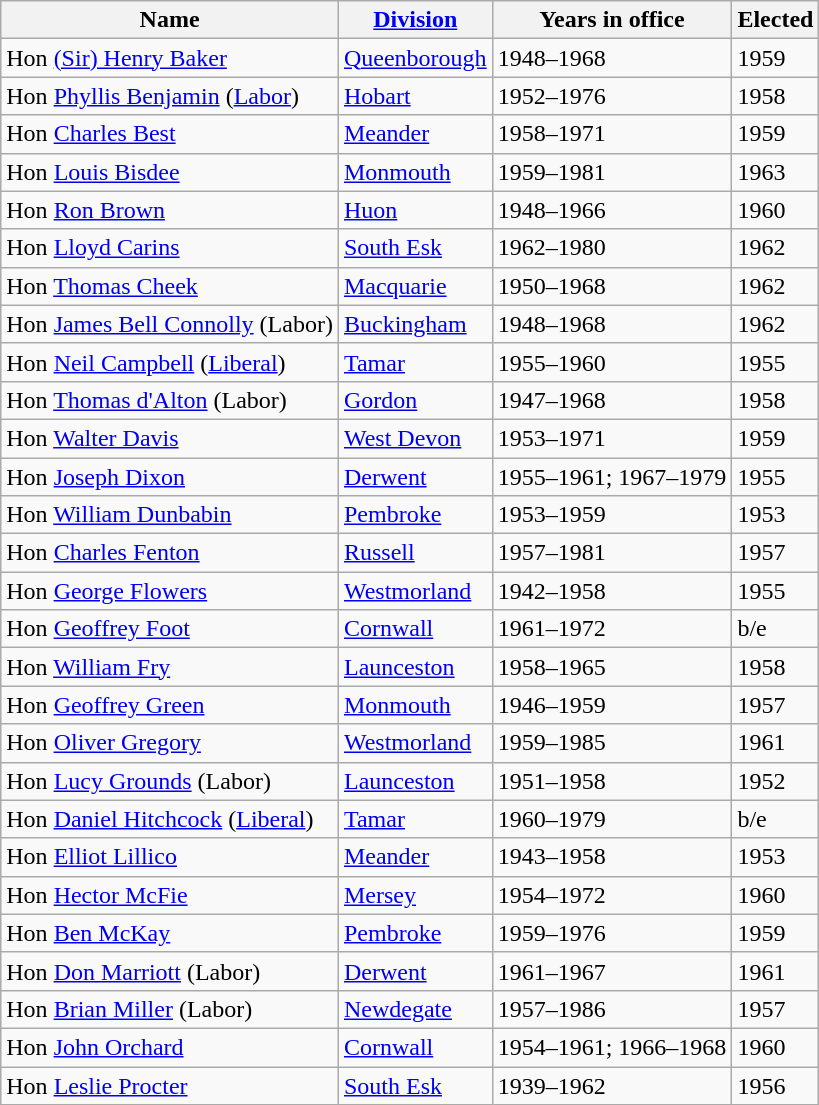<table class="wikitable sortable">
<tr>
<th><strong>Name</strong></th>
<th><strong><a href='#'>Division</a></strong></th>
<th><strong>Years in office</strong></th>
<th><strong>Elected</strong></th>
</tr>
<tr>
<td>Hon <a href='#'>(Sir) Henry Baker</a></td>
<td><a href='#'>Queenborough</a></td>
<td>1948–1968</td>
<td>1959</td>
</tr>
<tr>
<td>Hon <a href='#'>Phyllis Benjamin</a> (<a href='#'>Labor</a>)</td>
<td><a href='#'>Hobart</a></td>
<td>1952–1976</td>
<td>1958</td>
</tr>
<tr>
<td>Hon <a href='#'>Charles Best</a></td>
<td><a href='#'>Meander</a></td>
<td>1958–1971</td>
<td>1959</td>
</tr>
<tr>
<td>Hon <a href='#'>Louis Bisdee</a></td>
<td><a href='#'>Monmouth</a></td>
<td>1959–1981</td>
<td>1963</td>
</tr>
<tr>
<td>Hon <a href='#'>Ron Brown</a></td>
<td><a href='#'>Huon</a></td>
<td>1948–1966</td>
<td>1960</td>
</tr>
<tr>
<td>Hon <a href='#'>Lloyd Carins</a></td>
<td><a href='#'>South Esk</a></td>
<td>1962–1980</td>
<td>1962</td>
</tr>
<tr>
<td>Hon <a href='#'>Thomas Cheek</a></td>
<td><a href='#'>Macquarie</a></td>
<td>1950–1968</td>
<td>1962</td>
</tr>
<tr>
<td>Hon <a href='#'>James Bell Connolly</a> (Labor)</td>
<td><a href='#'>Buckingham</a></td>
<td>1948–1968</td>
<td>1962</td>
</tr>
<tr>
<td>Hon <a href='#'>Neil Campbell</a> (<a href='#'>Liberal</a>)</td>
<td><a href='#'>Tamar</a></td>
<td>1955–1960</td>
<td>1955</td>
</tr>
<tr>
<td>Hon <a href='#'>Thomas d'Alton</a> (Labor)</td>
<td><a href='#'>Gordon</a></td>
<td>1947–1968</td>
<td>1958</td>
</tr>
<tr>
<td>Hon <a href='#'>Walter Davis</a></td>
<td><a href='#'>West Devon</a></td>
<td>1953–1971</td>
<td>1959</td>
</tr>
<tr>
<td>Hon <a href='#'>Joseph Dixon</a></td>
<td><a href='#'>Derwent</a></td>
<td>1955–1961; 1967–1979</td>
<td>1955</td>
</tr>
<tr>
<td>Hon <a href='#'>William Dunbabin</a></td>
<td><a href='#'>Pembroke</a></td>
<td>1953–1959</td>
<td>1953</td>
</tr>
<tr>
<td>Hon <a href='#'>Charles Fenton</a></td>
<td><a href='#'>Russell</a></td>
<td>1957–1981</td>
<td>1957</td>
</tr>
<tr>
<td>Hon <a href='#'>George Flowers</a></td>
<td><a href='#'>Westmorland</a></td>
<td>1942–1958</td>
<td>1955</td>
</tr>
<tr>
<td>Hon <a href='#'>Geoffrey Foot</a></td>
<td><a href='#'>Cornwall</a></td>
<td>1961–1972</td>
<td>b/e</td>
</tr>
<tr>
<td>Hon <a href='#'>William Fry</a></td>
<td><a href='#'>Launceston</a></td>
<td>1958–1965</td>
<td>1958</td>
</tr>
<tr>
<td>Hon <a href='#'>Geoffrey Green</a></td>
<td><a href='#'>Monmouth</a></td>
<td>1946–1959</td>
<td>1957</td>
</tr>
<tr>
<td>Hon <a href='#'>Oliver Gregory</a></td>
<td><a href='#'>Westmorland</a></td>
<td>1959–1985</td>
<td>1961</td>
</tr>
<tr>
<td>Hon <a href='#'>Lucy Grounds</a> (Labor)</td>
<td><a href='#'>Launceston</a></td>
<td>1951–1958</td>
<td>1952</td>
</tr>
<tr>
<td>Hon <a href='#'>Daniel Hitchcock</a> (<a href='#'>Liberal</a>)</td>
<td><a href='#'>Tamar</a></td>
<td>1960–1979</td>
<td>b/e</td>
</tr>
<tr>
<td>Hon <a href='#'>Elliot Lillico</a></td>
<td><a href='#'>Meander</a></td>
<td>1943–1958</td>
<td>1953</td>
</tr>
<tr>
<td>Hon <a href='#'>Hector McFie</a></td>
<td><a href='#'>Mersey</a></td>
<td>1954–1972</td>
<td>1960</td>
</tr>
<tr>
<td>Hon <a href='#'>Ben McKay</a></td>
<td><a href='#'>Pembroke</a></td>
<td>1959–1976</td>
<td>1959</td>
</tr>
<tr>
<td>Hon <a href='#'>Don Marriott</a> (Labor)</td>
<td><a href='#'>Derwent</a></td>
<td>1961–1967</td>
<td>1961</td>
</tr>
<tr>
<td>Hon <a href='#'>Brian Miller</a> (Labor)</td>
<td><a href='#'>Newdegate</a></td>
<td>1957–1986</td>
<td>1957</td>
</tr>
<tr>
<td>Hon <a href='#'>John Orchard</a></td>
<td><a href='#'>Cornwall</a></td>
<td>1954–1961; 1966–1968</td>
<td>1960</td>
</tr>
<tr>
<td>Hon <a href='#'>Leslie Procter</a></td>
<td><a href='#'>South Esk</a></td>
<td>1939–1962</td>
<td>1956</td>
</tr>
</table>
